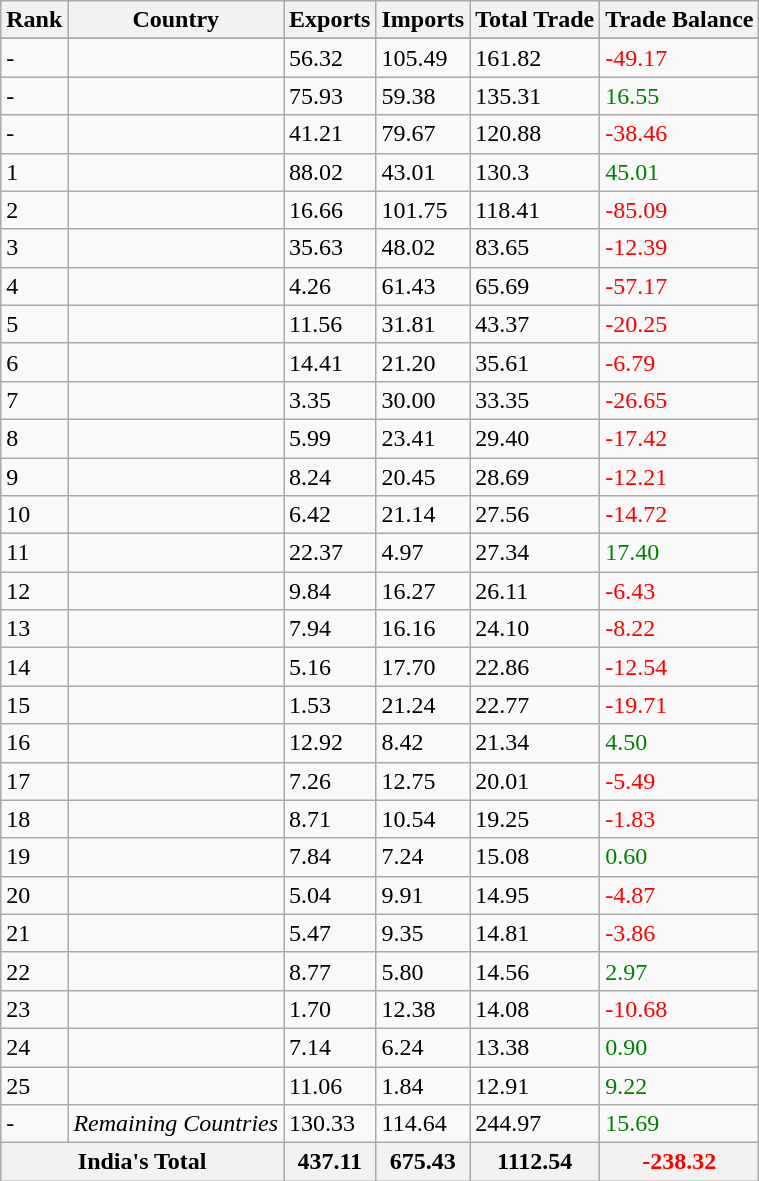<table class="wikitable sortable">
<tr>
<th>Rank</th>
<th>Country</th>
<th>Exports</th>
<th>Imports</th>
<th>Total Trade</th>
<th>Trade Balance</th>
</tr>
<tr>
</tr>
<tr>
<td>-</td>
<td></td>
<td>56.32</td>
<td>105.49</td>
<td>161.82</td>
<td style="color:red;">-49.17</td>
</tr>
<tr>
<td>-</td>
<td></td>
<td>75.93</td>
<td>59.38</td>
<td>135.31</td>
<td style="color:green;">16.55</td>
</tr>
<tr>
<td>-</td>
<td></td>
<td>41.21</td>
<td>79.67</td>
<td>120.88</td>
<td style="color:red;">-38.46</td>
</tr>
<tr>
<td>1</td>
<td></td>
<td>88.02</td>
<td>43.01</td>
<td>130.3</td>
<td style="color:green;">45.01</td>
</tr>
<tr>
<td>2</td>
<td></td>
<td>16.66</td>
<td>101.75</td>
<td>118.41</td>
<td style="color:red;">-85.09</td>
</tr>
<tr>
<td>3</td>
<td></td>
<td>35.63</td>
<td>48.02</td>
<td>83.65</td>
<td style="color:red;">-12.39</td>
</tr>
<tr>
<td>4</td>
<td></td>
<td>4.26</td>
<td>61.43</td>
<td>65.69</td>
<td style="color:red;">-57.17</td>
</tr>
<tr>
<td>5</td>
<td></td>
<td>11.56</td>
<td>31.81</td>
<td>43.37</td>
<td style="color:red;">-20.25</td>
</tr>
<tr>
<td>6</td>
<td></td>
<td>14.41</td>
<td>21.20</td>
<td>35.61</td>
<td style="color:red;">-6.79</td>
</tr>
<tr>
<td>7</td>
<td></td>
<td>3.35</td>
<td>30.00</td>
<td>33.35</td>
<td style="color:red;">-26.65</td>
</tr>
<tr>
<td>8</td>
<td></td>
<td>5.99</td>
<td>23.41</td>
<td>29.40</td>
<td style="color:red;">-17.42</td>
</tr>
<tr>
<td>9</td>
<td></td>
<td>8.24</td>
<td>20.45</td>
<td>28.69</td>
<td style="color:red;">-12.21</td>
</tr>
<tr>
<td>10</td>
<td></td>
<td>6.42</td>
<td>21.14</td>
<td>27.56</td>
<td style="color:red;">-14.72</td>
</tr>
<tr>
<td>11</td>
<td></td>
<td>22.37</td>
<td>4.97</td>
<td>27.34</td>
<td style="color:green;">17.40</td>
</tr>
<tr>
<td>12</td>
<td></td>
<td>9.84</td>
<td>16.27</td>
<td>26.11</td>
<td style="color:red;">-6.43</td>
</tr>
<tr>
<td>13</td>
<td></td>
<td>7.94</td>
<td>16.16</td>
<td>24.10</td>
<td style="color:red;">-8.22</td>
</tr>
<tr>
<td>14</td>
<td></td>
<td>5.16</td>
<td>17.70</td>
<td>22.86</td>
<td style="color:red;">-12.54</td>
</tr>
<tr>
<td>15</td>
<td></td>
<td>1.53</td>
<td>21.24</td>
<td>22.77</td>
<td style="color:red;">-19.71</td>
</tr>
<tr>
<td>16</td>
<td></td>
<td>12.92</td>
<td>8.42</td>
<td>21.34</td>
<td style="color:green;">4.50</td>
</tr>
<tr>
<td>17</td>
<td></td>
<td>7.26</td>
<td>12.75</td>
<td>20.01</td>
<td style="color:red;">-5.49</td>
</tr>
<tr>
<td>18</td>
<td></td>
<td>8.71</td>
<td>10.54</td>
<td>19.25</td>
<td style="color:red;">-1.83</td>
</tr>
<tr>
<td>19</td>
<td></td>
<td>7.84</td>
<td>7.24</td>
<td>15.08</td>
<td style="color:green;">0.60</td>
</tr>
<tr>
<td>20</td>
<td></td>
<td>5.04</td>
<td>9.91</td>
<td>14.95</td>
<td style="color:red;">-4.87</td>
</tr>
<tr>
<td>21</td>
<td></td>
<td>5.47</td>
<td>9.35</td>
<td>14.81</td>
<td style="color:red;">-3.86</td>
</tr>
<tr>
<td>22</td>
<td></td>
<td>8.77</td>
<td>5.80</td>
<td>14.56</td>
<td style="color:green;">2.97</td>
</tr>
<tr>
<td>23</td>
<td></td>
<td>1.70</td>
<td>12.38</td>
<td>14.08</td>
<td style="color:red;">-10.68</td>
</tr>
<tr>
<td>24</td>
<td></td>
<td>7.14</td>
<td>6.24</td>
<td>13.38</td>
<td style="color:green;">0.90</td>
</tr>
<tr>
<td>25</td>
<td></td>
<td>11.06</td>
<td>1.84</td>
<td>12.91</td>
<td style="color:green;">9.22</td>
</tr>
<tr>
<td>-</td>
<td><em>Remaining Countries</em></td>
<td>130.33</td>
<td>114.64</td>
<td>244.97</td>
<td style="color:green;">15.69</td>
</tr>
<tr>
<th colspan="2">India's Total</th>
<th>437.11</th>
<th>675.43</th>
<th>1112.54</th>
<th style="color:red;">-238.32</th>
</tr>
</table>
